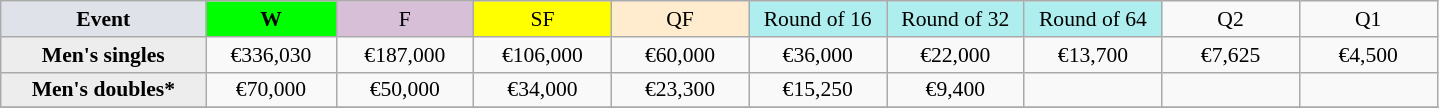<table class=wikitable style=font-size:90%;text-align:center>
<tr>
<td width=130 bgcolor=dfe2e9><strong>Event</strong></td>
<td width=80 bgcolor=lime><strong>W</strong></td>
<td width=85 bgcolor=thistle>F</td>
<td width=85 bgcolor=ffff00>SF</td>
<td width=85 bgcolor=ffebcd>QF</td>
<td width=85 bgcolor=afeeee>Round of 16</td>
<td width=85 bgcolor=afeeee>Round of 32</td>
<td width=85 bgcolor=afeeee>Round of 64</td>
<td width=85>Q2</td>
<td width=85>Q1</td>
</tr>
<tr>
<th style=background:#ededed>Men's singles</th>
<td>€336,030</td>
<td>€187,000</td>
<td>€106,000</td>
<td>€60,000</td>
<td>€36,000</td>
<td>€22,000</td>
<td>€13,700</td>
<td>€7,625</td>
<td>€4,500</td>
</tr>
<tr>
<th style=background:#ededed>Men's doubles*</th>
<td>€70,000</td>
<td>€50,000</td>
<td>€34,000</td>
<td>€23,300</td>
<td>€15,250</td>
<td>€9,400</td>
<td></td>
<td></td>
<td></td>
</tr>
<tr>
</tr>
</table>
